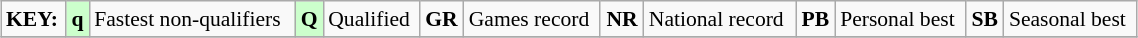<table class="wikitable" style="margin:0.5em auto; font-size:90%;position:relative;" width=60%>
<tr>
<td><strong>KEY:</strong></td>
<td bgcolor=ccffcc align=center><strong>q</strong></td>
<td>Fastest non-qualifiers</td>
<td bgcolor=ccffcc align=center><strong>Q</strong></td>
<td>Qualified</td>
<td align=center><strong>GR</strong></td>
<td>Games record</td>
<td align=center><strong>NR</strong></td>
<td>National record</td>
<td align=center><strong>PB</strong></td>
<td>Personal best</td>
<td align=center><strong>SB</strong></td>
<td>Seasonal best</td>
</tr>
<tr>
</tr>
</table>
